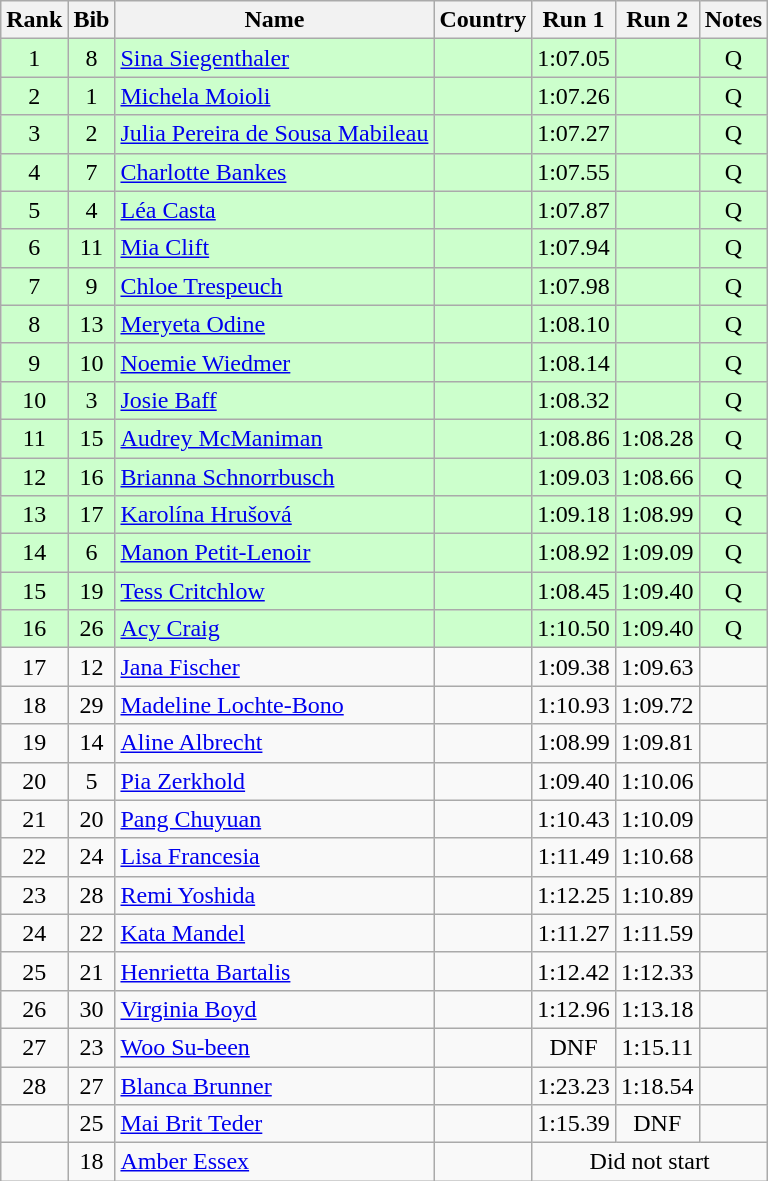<table class="wikitable sortable" style="text-align:center">
<tr>
<th>Rank</th>
<th>Bib</th>
<th>Name</th>
<th>Country</th>
<th>Run 1</th>
<th>Run 2</th>
<th>Notes</th>
</tr>
<tr bgcolor=ccffcc>
<td>1</td>
<td>8</td>
<td align=left><a href='#'>Sina Siegenthaler</a></td>
<td align=left></td>
<td>1:07.05</td>
<td></td>
<td>Q</td>
</tr>
<tr bgcolor=ccffcc>
<td>2</td>
<td>1</td>
<td align=left><a href='#'>Michela Moioli</a></td>
<td align=left></td>
<td>1:07.26</td>
<td></td>
<td>Q</td>
</tr>
<tr bgcolor=ccffcc>
<td>3</td>
<td>2</td>
<td align=left><a href='#'>Julia Pereira de Sousa Mabileau</a></td>
<td align=left></td>
<td>1:07.27</td>
<td></td>
<td>Q</td>
</tr>
<tr bgcolor=ccffcc>
<td>4</td>
<td>7</td>
<td align=left><a href='#'>Charlotte Bankes</a></td>
<td align=left></td>
<td>1:07.55</td>
<td></td>
<td>Q</td>
</tr>
<tr bgcolor=ccffcc>
<td>5</td>
<td>4</td>
<td align=left><a href='#'>Léa Casta</a></td>
<td align=left></td>
<td>1:07.87</td>
<td></td>
<td>Q</td>
</tr>
<tr bgcolor=ccffcc>
<td>6</td>
<td>11</td>
<td align=left><a href='#'>Mia Clift</a></td>
<td align=left></td>
<td>1:07.94</td>
<td></td>
<td>Q</td>
</tr>
<tr bgcolor=ccffcc>
<td>7</td>
<td>9</td>
<td align=left><a href='#'>Chloe Trespeuch</a></td>
<td align=left></td>
<td>1:07.98</td>
<td></td>
<td>Q</td>
</tr>
<tr bgcolor=ccffcc>
<td>8</td>
<td>13</td>
<td align=left><a href='#'>Meryeta Odine</a></td>
<td align=left></td>
<td>1:08.10</td>
<td></td>
<td>Q</td>
</tr>
<tr bgcolor=ccffcc>
<td>9</td>
<td>10</td>
<td align=left><a href='#'>Noemie Wiedmer</a></td>
<td align=left></td>
<td>1:08.14</td>
<td></td>
<td>Q</td>
</tr>
<tr bgcolor=ccffcc>
<td>10</td>
<td>3</td>
<td align=left><a href='#'>Josie Baff</a></td>
<td align=left></td>
<td>1:08.32</td>
<td></td>
<td>Q</td>
</tr>
<tr bgcolor=ccffcc>
<td>11</td>
<td>15</td>
<td align=left><a href='#'>Audrey McManiman</a></td>
<td align=left></td>
<td>1:08.86</td>
<td>1:08.28</td>
<td>Q</td>
</tr>
<tr bgcolor=ccffcc>
<td>12</td>
<td>16</td>
<td align=left><a href='#'>Brianna Schnorrbusch</a></td>
<td align=left></td>
<td>1:09.03</td>
<td>1:08.66</td>
<td>Q</td>
</tr>
<tr bgcolor=ccffcc>
<td>13</td>
<td>17</td>
<td align=left><a href='#'>Karolína Hrušová</a></td>
<td align=left></td>
<td>1:09.18</td>
<td>1:08.99</td>
<td>Q</td>
</tr>
<tr bgcolor=ccffcc>
<td>14</td>
<td>6</td>
<td align=left><a href='#'>Manon Petit-Lenoir</a></td>
<td align=left></td>
<td>1:08.92</td>
<td>1:09.09</td>
<td>Q</td>
</tr>
<tr bgcolor=ccffcc>
<td>15</td>
<td>19</td>
<td align=left><a href='#'>Tess Critchlow</a></td>
<td align=left></td>
<td>1:08.45</td>
<td>1:09.40</td>
<td>Q</td>
</tr>
<tr bgcolor=ccffcc>
<td>16</td>
<td>26</td>
<td align=left><a href='#'>Acy Craig</a></td>
<td align=left></td>
<td>1:10.50</td>
<td>1:09.40</td>
<td>Q</td>
</tr>
<tr>
<td>17</td>
<td>12</td>
<td align=left><a href='#'>Jana Fischer</a></td>
<td align=left></td>
<td>1:09.38</td>
<td>1:09.63</td>
<td></td>
</tr>
<tr>
<td>18</td>
<td>29</td>
<td align=left><a href='#'>Madeline Lochte-Bono</a></td>
<td align=left></td>
<td>1:10.93</td>
<td>1:09.72</td>
<td></td>
</tr>
<tr>
<td>19</td>
<td>14</td>
<td align=left><a href='#'>Aline Albrecht</a></td>
<td align=left></td>
<td>1:08.99</td>
<td>1:09.81</td>
<td></td>
</tr>
<tr>
<td>20</td>
<td>5</td>
<td align=left><a href='#'>Pia Zerkhold</a></td>
<td align=left></td>
<td>1:09.40</td>
<td>1:10.06</td>
<td></td>
</tr>
<tr>
<td>21</td>
<td>20</td>
<td align=left><a href='#'>Pang Chuyuan</a></td>
<td align=left></td>
<td>1:10.43</td>
<td>1:10.09</td>
<td></td>
</tr>
<tr>
<td>22</td>
<td>24</td>
<td align=left><a href='#'>Lisa Francesia</a></td>
<td align=left></td>
<td>1:11.49</td>
<td>1:10.68</td>
<td></td>
</tr>
<tr>
<td>23</td>
<td>28</td>
<td align=left><a href='#'>Remi Yoshida</a></td>
<td align=left></td>
<td>1:12.25</td>
<td>1:10.89</td>
<td></td>
</tr>
<tr>
<td>24</td>
<td>22</td>
<td align=left><a href='#'>Kata Mandel</a></td>
<td align=left></td>
<td>1:11.27</td>
<td>1:11.59</td>
<td></td>
</tr>
<tr>
<td>25</td>
<td>21</td>
<td align=left><a href='#'>Henrietta Bartalis</a></td>
<td align=left></td>
<td>1:12.42</td>
<td>1:12.33</td>
<td></td>
</tr>
<tr>
<td>26</td>
<td>30</td>
<td align=left><a href='#'>Virginia Boyd</a></td>
<td align=left></td>
<td>1:12.96</td>
<td>1:13.18</td>
<td></td>
</tr>
<tr>
<td>27</td>
<td>23</td>
<td align=left><a href='#'>Woo Su-been</a></td>
<td align=left></td>
<td>DNF</td>
<td>1:15.11</td>
<td></td>
</tr>
<tr>
<td>28</td>
<td>27</td>
<td align=left><a href='#'>Blanca Brunner</a></td>
<td align=left></td>
<td>1:23.23</td>
<td>1:18.54</td>
<td></td>
</tr>
<tr>
<td></td>
<td>25</td>
<td align=left><a href='#'>Mai Brit Teder</a></td>
<td align=left></td>
<td>1:15.39</td>
<td>DNF</td>
<td></td>
</tr>
<tr>
<td></td>
<td>18</td>
<td align=left><a href='#'>Amber Essex</a></td>
<td align=left></td>
<td colspan=3>Did not start</td>
</tr>
</table>
